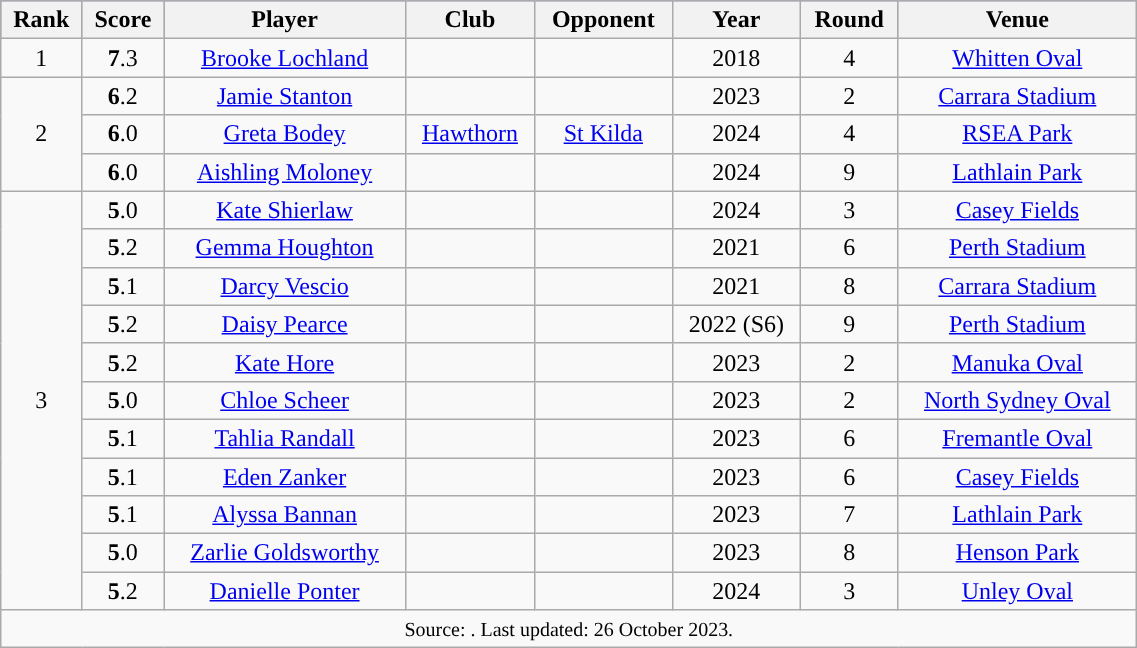<table class="wikitable sortable" style="text-align:center; width:60%;">
<tr style="background:#87ce">
<th>Rank</th>
<th>Score</th>
<th>Player</th>
<th>Club</th>
<th>Opponent</th>
<th>Year</th>
<th>Round</th>
<th>Venue</th>
</tr>
<tr>
<td>1</td>
<td><strong>7</strong>.3</td>
<td><a href='#'>Brooke Lochland</a></td>
<td></td>
<td></td>
<td>2018</td>
<td>4</td>
<td><a href='#'>Whitten Oval</a></td>
</tr>
<tr>
<td rowspan=3>2</td>
<td><strong>6</strong>.2</td>
<td><a href='#'>Jamie Stanton</a></td>
<td></td>
<td></td>
<td>2023</td>
<td>2</td>
<td><a href='#'>Carrara Stadium</a></td>
</tr>
<tr>
<td><strong>6</strong>.0</td>
<td><a href='#'>Greta Bodey</a></td>
<td><a href='#'>Hawthorn</a></td>
<td><a href='#'>St Kilda</a></td>
<td>2024</td>
<td>4</td>
<td><a href='#'>RSEA Park</a></td>
</tr>
<tr>
<td><strong>6</strong>.0</td>
<td><a href='#'>Aishling Moloney</a></td>
<td></td>
<td></td>
<td>2024</td>
<td>9</td>
<td><a href='#'>Lathlain Park</a></td>
</tr>
<tr>
<td rowspan=11>3</td>
<td><strong>5</strong>.0</td>
<td><a href='#'>Kate Shierlaw</a></td>
<td></td>
<td></td>
<td>2024</td>
<td>3</td>
<td><a href='#'>Casey Fields</a></td>
</tr>
<tr>
<td><strong>5</strong>.2</td>
<td><a href='#'>Gemma Houghton</a></td>
<td></td>
<td></td>
<td>2021</td>
<td>6</td>
<td><a href='#'>Perth Stadium</a></td>
</tr>
<tr>
<td><strong>5</strong>.1</td>
<td><a href='#'>Darcy Vescio</a></td>
<td></td>
<td></td>
<td>2021</td>
<td>8</td>
<td><a href='#'>Carrara Stadium</a></td>
</tr>
<tr>
<td><strong>5</strong>.2</td>
<td><a href='#'>Daisy Pearce</a></td>
<td></td>
<td></td>
<td>2022 (S6)</td>
<td>9</td>
<td><a href='#'>Perth Stadium</a></td>
</tr>
<tr>
<td><strong>5</strong>.2</td>
<td><a href='#'>Kate Hore</a></td>
<td></td>
<td></td>
<td>2023</td>
<td>2</td>
<td><a href='#'>Manuka Oval</a></td>
</tr>
<tr>
<td><strong>5</strong>.0</td>
<td><a href='#'>Chloe Scheer</a></td>
<td></td>
<td></td>
<td>2023</td>
<td>2</td>
<td><a href='#'>North Sydney Oval</a></td>
</tr>
<tr>
<td><strong>5</strong>.1</td>
<td><a href='#'>Tahlia Randall</a></td>
<td></td>
<td></td>
<td>2023</td>
<td>6</td>
<td><a href='#'>Fremantle Oval</a></td>
</tr>
<tr>
<td><strong>5</strong>.1</td>
<td><a href='#'>Eden Zanker</a></td>
<td></td>
<td></td>
<td>2023</td>
<td>6</td>
<td><a href='#'>Casey Fields</a></td>
</tr>
<tr>
<td><strong>5</strong>.1</td>
<td><a href='#'>Alyssa Bannan</a></td>
<td></td>
<td></td>
<td>2023</td>
<td>7</td>
<td><a href='#'>Lathlain Park</a></td>
</tr>
<tr>
<td><strong>5</strong>.0</td>
<td><a href='#'>Zarlie Goldsworthy</a></td>
<td></td>
<td></td>
<td>2023</td>
<td>8</td>
<td><a href='#'>Henson Park</a></td>
</tr>
<tr>
<td><strong>5</strong>.2</td>
<td><a href='#'>Danielle Ponter</a></td>
<td></td>
<td></td>
<td>2024</td>
<td>3</td>
<td><a href='#'>Unley Oval</a></td>
</tr>
<tr>
<td colspan=8><small>Source:  </small><small>. Last updated: 26 October 2023.</small></td>
</tr>
</table>
